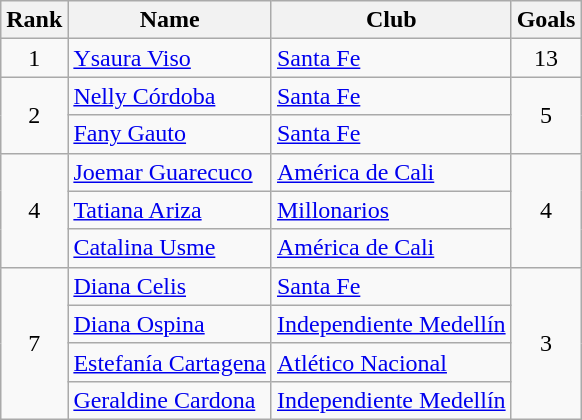<table class="wikitable" border="1">
<tr>
<th>Rank</th>
<th>Name</th>
<th>Club</th>
<th>Goals</th>
</tr>
<tr>
<td align=center>1</td>
<td> <a href='#'>Ysaura Viso</a></td>
<td><a href='#'>Santa Fe</a></td>
<td align=center>13</td>
</tr>
<tr>
<td rowspan=2 align=center>2</td>
<td> <a href='#'>Nelly Córdoba</a></td>
<td><a href='#'>Santa Fe</a></td>
<td rowspan=2 align=center>5</td>
</tr>
<tr>
<td> <a href='#'>Fany Gauto</a></td>
<td><a href='#'>Santa Fe</a></td>
</tr>
<tr>
<td rowspan=3 align=center>4</td>
<td> <a href='#'>Joemar Guarecuco</a></td>
<td><a href='#'>América de Cali</a></td>
<td rowspan=3 align=center>4</td>
</tr>
<tr>
<td> <a href='#'>Tatiana Ariza</a></td>
<td><a href='#'>Millonarios</a></td>
</tr>
<tr>
<td> <a href='#'>Catalina Usme</a></td>
<td><a href='#'>América de Cali</a></td>
</tr>
<tr>
<td rowspan=4 align=center>7</td>
<td> <a href='#'>Diana Celis</a></td>
<td><a href='#'>Santa Fe</a></td>
<td rowspan=4 align=center>3</td>
</tr>
<tr>
<td> <a href='#'>Diana Ospina</a></td>
<td><a href='#'>Independiente Medellín</a></td>
</tr>
<tr>
<td> <a href='#'>Estefanía Cartagena</a></td>
<td><a href='#'>Atlético Nacional</a></td>
</tr>
<tr>
<td> <a href='#'>Geraldine Cardona</a></td>
<td><a href='#'>Independiente Medellín</a></td>
</tr>
</table>
